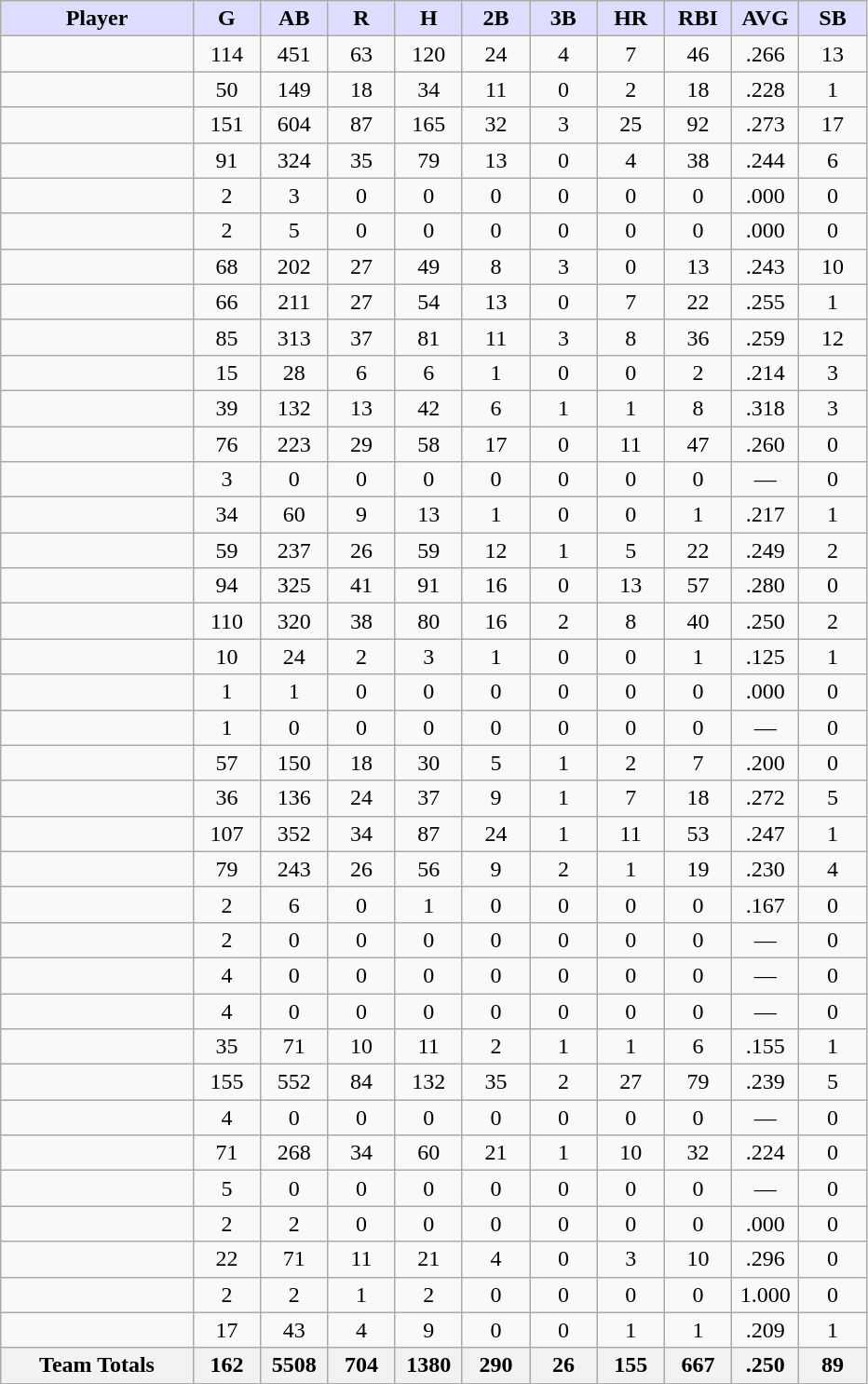<table class="wikitable" style="text-align:center;">
<tr>
<th style="background:#ddf; width:20%;">Player</th>
<th style="background:#ddf; width:7%;">G</th>
<th style="background:#ddf; width:7%;">AB</th>
<th style="background:#ddf; width:7%;">R</th>
<th style="background:#ddf; width:7%;">H</th>
<th style="background:#ddf; width:7%;">2B</th>
<th style="background:#ddf; width:7%;">3B</th>
<th style="background:#ddf; width:7%;">HR</th>
<th style="background:#ddf; width:7%;">RBI</th>
<th style="background:#ddf; width:7%;">AVG</th>
<th style="background:#ddf; width:7%;">SB</th>
</tr>
<tr>
<td align=left></td>
<td>114</td>
<td>451</td>
<td>63</td>
<td>120</td>
<td>24</td>
<td>4</td>
<td>7</td>
<td>46</td>
<td>.266</td>
<td>13</td>
</tr>
<tr>
<td align=left></td>
<td>50</td>
<td>149</td>
<td>18</td>
<td>34</td>
<td>11</td>
<td>0</td>
<td>2</td>
<td>18</td>
<td>.228</td>
<td>1</td>
</tr>
<tr>
<td align=left></td>
<td>151</td>
<td>604</td>
<td>87</td>
<td>165</td>
<td>32</td>
<td>3</td>
<td>25</td>
<td>92</td>
<td>.273</td>
<td>17</td>
</tr>
<tr>
<td align=left></td>
<td>91</td>
<td>324</td>
<td>35</td>
<td>79</td>
<td>13</td>
<td>0</td>
<td>4</td>
<td>38</td>
<td>.244</td>
<td>6</td>
</tr>
<tr>
<td align=left></td>
<td>2</td>
<td>3</td>
<td>0</td>
<td>0</td>
<td>0</td>
<td>0</td>
<td>0</td>
<td>0</td>
<td>.000</td>
<td>0</td>
</tr>
<tr>
<td align=left></td>
<td>2</td>
<td>5</td>
<td>0</td>
<td>0</td>
<td>0</td>
<td>0</td>
<td>0</td>
<td>0</td>
<td>.000</td>
<td>0</td>
</tr>
<tr>
<td align=left></td>
<td>68</td>
<td>202</td>
<td>27</td>
<td>49</td>
<td>8</td>
<td>3</td>
<td>0</td>
<td>13</td>
<td>.243</td>
<td>10</td>
</tr>
<tr>
<td align=left></td>
<td>66</td>
<td>211</td>
<td>27</td>
<td>54</td>
<td>13</td>
<td>0</td>
<td>7</td>
<td>22</td>
<td>.255</td>
<td>1</td>
</tr>
<tr>
<td align=left></td>
<td>85</td>
<td>313</td>
<td>37</td>
<td>81</td>
<td>11</td>
<td>3</td>
<td>8</td>
<td>36</td>
<td>.259</td>
<td>12</td>
</tr>
<tr>
<td align=left></td>
<td>15</td>
<td>28</td>
<td>6</td>
<td>6</td>
<td>1</td>
<td>0</td>
<td>0</td>
<td>2</td>
<td>.214</td>
<td>3</td>
</tr>
<tr>
<td align=left></td>
<td>39</td>
<td>132</td>
<td>13</td>
<td>42</td>
<td>6</td>
<td>1</td>
<td>1</td>
<td>8</td>
<td>.318</td>
<td>3</td>
</tr>
<tr>
<td align=left></td>
<td>76</td>
<td>223</td>
<td>29</td>
<td>58</td>
<td>17</td>
<td>0</td>
<td>11</td>
<td>47</td>
<td>.260</td>
<td>0</td>
</tr>
<tr>
<td align=left></td>
<td>3</td>
<td>0</td>
<td>0</td>
<td>0</td>
<td>0</td>
<td>0</td>
<td>0</td>
<td>0</td>
<td>—</td>
<td>0</td>
</tr>
<tr>
<td align=left></td>
<td>34</td>
<td>60</td>
<td>9</td>
<td>13</td>
<td>1</td>
<td>0</td>
<td>0</td>
<td>1</td>
<td>.217</td>
<td>1</td>
</tr>
<tr>
<td align=left></td>
<td>59</td>
<td>237</td>
<td>26</td>
<td>59</td>
<td>12</td>
<td>1</td>
<td>5</td>
<td>22</td>
<td>.249</td>
<td>2</td>
</tr>
<tr>
<td align=left></td>
<td>94</td>
<td>325</td>
<td>41</td>
<td>91</td>
<td>16</td>
<td>0</td>
<td>13</td>
<td>57</td>
<td>.280</td>
<td>0</td>
</tr>
<tr>
<td align=left></td>
<td>110</td>
<td>320</td>
<td>38</td>
<td>80</td>
<td>16</td>
<td>2</td>
<td>8</td>
<td>40</td>
<td>.250</td>
<td>2</td>
</tr>
<tr>
<td align=left></td>
<td>10</td>
<td>24</td>
<td>2</td>
<td>3</td>
<td>1</td>
<td>0</td>
<td>0</td>
<td>1</td>
<td>.125</td>
<td>1</td>
</tr>
<tr>
<td align=left></td>
<td>1</td>
<td>1</td>
<td>0</td>
<td>0</td>
<td>0</td>
<td>0</td>
<td>0</td>
<td>0</td>
<td>.000</td>
<td>0</td>
</tr>
<tr>
<td align=left></td>
<td>1</td>
<td>0</td>
<td>0</td>
<td>0</td>
<td>0</td>
<td>0</td>
<td>0</td>
<td>0</td>
<td>—</td>
<td>0</td>
</tr>
<tr>
<td align=left></td>
<td>57</td>
<td>150</td>
<td>18</td>
<td>30</td>
<td>5</td>
<td>1</td>
<td>2</td>
<td>7</td>
<td>.200</td>
<td>0</td>
</tr>
<tr>
<td align=left></td>
<td>36</td>
<td>136</td>
<td>24</td>
<td>37</td>
<td>9</td>
<td>1</td>
<td>7</td>
<td>18</td>
<td>.272</td>
<td>5</td>
</tr>
<tr>
<td align=left></td>
<td>107</td>
<td>352</td>
<td>34</td>
<td>87</td>
<td>24</td>
<td>1</td>
<td>11</td>
<td>53</td>
<td>.247</td>
<td>1</td>
</tr>
<tr>
<td align=left></td>
<td>79</td>
<td>243</td>
<td>26</td>
<td>56</td>
<td>9</td>
<td>2</td>
<td>1</td>
<td>19</td>
<td>.230</td>
<td>4</td>
</tr>
<tr>
<td align=left></td>
<td>2</td>
<td>6</td>
<td>0</td>
<td>1</td>
<td>0</td>
<td>0</td>
<td>0</td>
<td>0</td>
<td>.167</td>
<td>0</td>
</tr>
<tr>
<td align=left></td>
<td>2</td>
<td>0</td>
<td>0</td>
<td>0</td>
<td>0</td>
<td>0</td>
<td>0</td>
<td>0</td>
<td>—</td>
<td>0</td>
</tr>
<tr>
<td align=left></td>
<td>4</td>
<td>0</td>
<td>0</td>
<td>0</td>
<td>0</td>
<td>0</td>
<td>0</td>
<td>0</td>
<td>—</td>
<td>0</td>
</tr>
<tr>
<td align=left></td>
<td>4</td>
<td>0</td>
<td>0</td>
<td>0</td>
<td>0</td>
<td>0</td>
<td>0</td>
<td>0</td>
<td>—</td>
<td>0</td>
</tr>
<tr>
<td align=left></td>
<td>35</td>
<td>71</td>
<td>10</td>
<td>11</td>
<td>2</td>
<td>1</td>
<td>1</td>
<td>6</td>
<td>.155</td>
<td>1</td>
</tr>
<tr>
<td align=left></td>
<td>155</td>
<td>552</td>
<td>84</td>
<td>132</td>
<td>35</td>
<td>2</td>
<td>27</td>
<td>79</td>
<td>.239</td>
<td>5</td>
</tr>
<tr>
<td align=left></td>
<td>4</td>
<td>0</td>
<td>0</td>
<td>0</td>
<td>0</td>
<td>0</td>
<td>0</td>
<td>0</td>
<td>—</td>
<td>0</td>
</tr>
<tr>
<td align=left></td>
<td>71</td>
<td>268</td>
<td>34</td>
<td>60</td>
<td>21</td>
<td>1</td>
<td>10</td>
<td>32</td>
<td>.224</td>
<td>0</td>
</tr>
<tr>
<td align=left></td>
<td>5</td>
<td>0</td>
<td>0</td>
<td>0</td>
<td>0</td>
<td>0</td>
<td>0</td>
<td>0</td>
<td>—</td>
<td>0</td>
</tr>
<tr>
<td align=left></td>
<td>2</td>
<td>2</td>
<td>0</td>
<td>0</td>
<td>0</td>
<td>0</td>
<td>0</td>
<td>0</td>
<td>.000</td>
<td>0</td>
</tr>
<tr>
<td align=left></td>
<td>22</td>
<td>71</td>
<td>11</td>
<td>21</td>
<td>4</td>
<td>0</td>
<td>3</td>
<td>10</td>
<td>.296</td>
<td>0</td>
</tr>
<tr>
<td align=left></td>
<td>2</td>
<td>2</td>
<td>1</td>
<td>2</td>
<td>0</td>
<td>0</td>
<td>0</td>
<td>0</td>
<td>1.000</td>
<td>0</td>
</tr>
<tr>
<td align=left></td>
<td>17</td>
<td>43</td>
<td>4</td>
<td>9</td>
<td>0</td>
<td>0</td>
<td>1</td>
<td>1</td>
<td>.209</td>
<td>1</td>
</tr>
<tr class="sortbottom">
<th>Team Totals</th>
<th>162</th>
<th>5508</th>
<th>704</th>
<th>1380</th>
<th>290</th>
<th>26</th>
<th>155</th>
<th>667</th>
<th>.250</th>
<th>89</th>
</tr>
</table>
